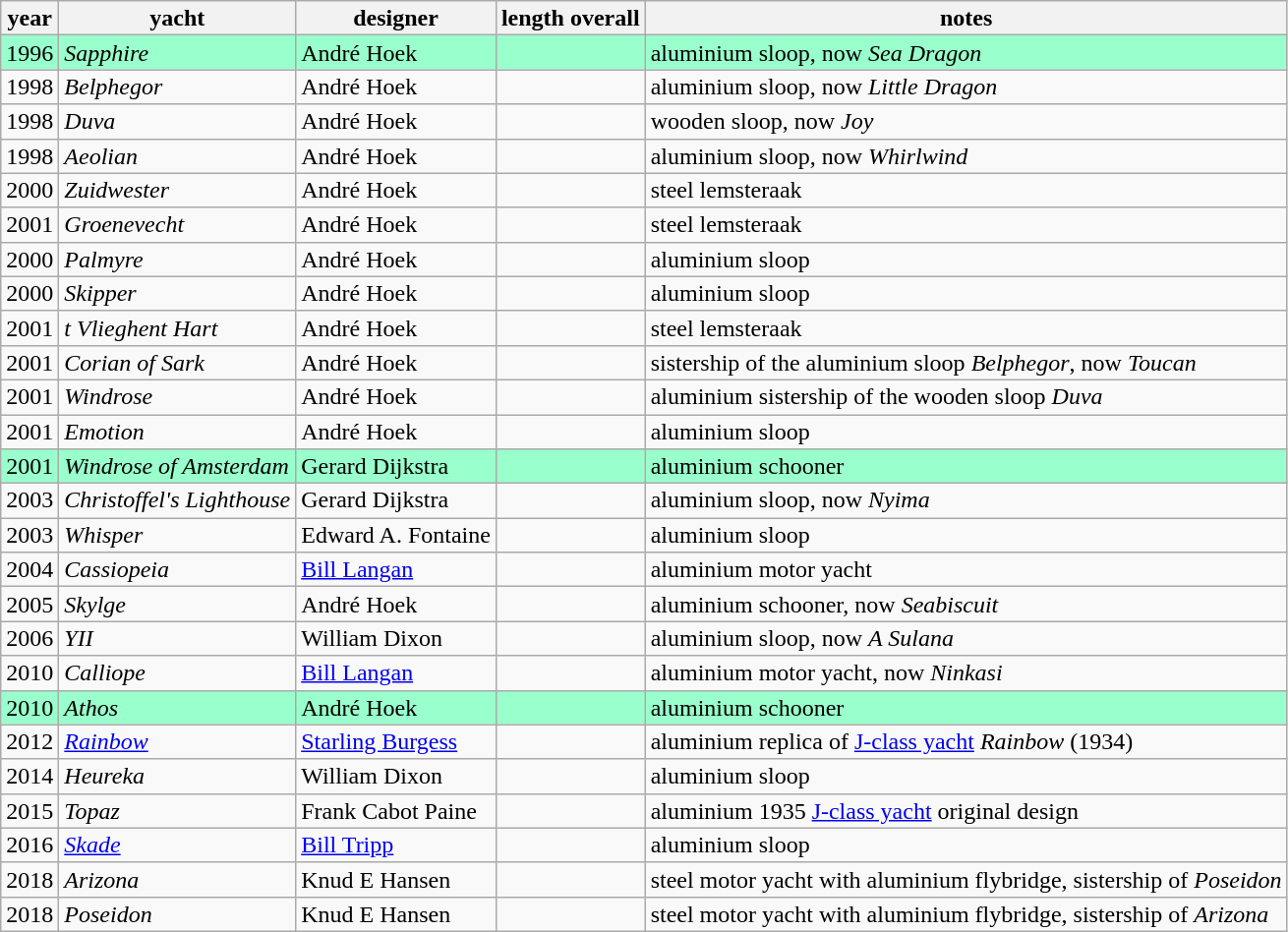<table class="wikitable sortable" style=font-size:12pt;line-height:1>
<tr>
<th>year</th>
<th>yacht</th>
<th>designer</th>
<th>length overall</th>
<th>notes</th>
</tr>
<tr style=background-color:#9FC>
<td>1996</td>
<td><em>Sapphire</em></td>
<td>André Hoek</td>
<td align=right></td>
<td>aluminium sloop, now <em>Sea Dragon</em></td>
</tr>
<tr>
<td>1998</td>
<td><em>Belphegor</em></td>
<td>André Hoek</td>
<td align=right></td>
<td>aluminium sloop, now <em>Little Dragon</em></td>
</tr>
<tr>
<td>1998</td>
<td><em>Duva</em></td>
<td>André Hoek</td>
<td align=right></td>
<td>wooden sloop, now <em>Joy</em></td>
</tr>
<tr>
<td>1998</td>
<td><em>Aeolian</em></td>
<td>André Hoek</td>
<td align=right></td>
<td>aluminium sloop, now <em>Whirlwind</em></td>
</tr>
<tr>
<td>2000</td>
<td><em>Zuidwester</em></td>
<td>André Hoek</td>
<td align=right></td>
<td>steel lemsteraak</td>
</tr>
<tr>
<td>2001</td>
<td><em>Groenevecht</em></td>
<td>André Hoek</td>
<td align=right></td>
<td>steel lemsteraak</td>
</tr>
<tr>
<td>2000</td>
<td><em>Palmyre</em></td>
<td>André Hoek</td>
<td align=right></td>
<td>aluminium sloop</td>
</tr>
<tr>
<td>2000</td>
<td><em>Skipper</em></td>
<td>André Hoek</td>
<td align=right></td>
<td>aluminium sloop</td>
</tr>
<tr>
<td>2001</td>
<td><em>t Vlieghent Hart</em></td>
<td>André Hoek</td>
<td align=right></td>
<td>steel lemsteraak</td>
</tr>
<tr>
<td>2001</td>
<td><em>Corian of Sark</em></td>
<td>André Hoek</td>
<td align=right></td>
<td>sistership of the aluminium sloop <em>Belphegor</em>, now <em>Toucan</em></td>
</tr>
<tr>
<td>2001</td>
<td><em>Windrose</em></td>
<td>André Hoek</td>
<td align=right></td>
<td>aluminium sistership of the wooden sloop <em>Duva</em></td>
</tr>
<tr>
<td>2001</td>
<td><em>Emotion</em></td>
<td>André Hoek</td>
<td align=right></td>
<td>aluminium sloop</td>
</tr>
<tr style=background-color:#9FC>
<td>2001</td>
<td><em>Windrose of Amsterdam</em></td>
<td>Gerard Dijkstra</td>
<td align=right></td>
<td>aluminium schooner</td>
</tr>
<tr>
<td>2003</td>
<td><em>Christoffel's Lighthouse</em></td>
<td>Gerard Dijkstra</td>
<td align=right></td>
<td>aluminium sloop, now <em>Nyima</em></td>
</tr>
<tr>
<td>2003</td>
<td><em>Whisper</em></td>
<td>Edward A. Fontaine</td>
<td align=right></td>
<td>aluminium sloop</td>
</tr>
<tr>
<td>2004</td>
<td><em>Cassiopeia</em></td>
<td><a href='#'>Bill Langan</a></td>
<td align=right></td>
<td>aluminium motor yacht</td>
</tr>
<tr>
<td>2005</td>
<td><em>Skylge</em></td>
<td>André Hoek</td>
<td align=right></td>
<td>aluminium schooner, now <em>Seabiscuit</em></td>
</tr>
<tr>
<td>2006</td>
<td><em>YII</em></td>
<td>William Dixon</td>
<td align=right></td>
<td>aluminium sloop, now <em>A Sulana</em></td>
</tr>
<tr>
<td>2010</td>
<td><em>Calliope</em></td>
<td><a href='#'>Bill Langan</a></td>
<td align=right></td>
<td>aluminium motor yacht, now <em>Ninkasi</em></td>
</tr>
<tr style=background-color:#9FC>
<td>2010</td>
<td><em>Athos</em></td>
<td>André Hoek</td>
<td align=right></td>
<td>aluminium schooner</td>
</tr>
<tr>
<td>2012</td>
<td><em><a href='#'>Rainbow</a></em></td>
<td><a href='#'>Starling Burgess</a></td>
<td align=right></td>
<td>aluminium replica of <a href='#'>J-class yacht</a> <em>Rainbow</em> (1934)</td>
</tr>
<tr>
<td>2014</td>
<td><em>Heureka</em></td>
<td>William Dixon</td>
<td align=right></td>
<td>aluminium sloop</td>
</tr>
<tr>
<td>2015</td>
<td><em>Topaz</em></td>
<td>Frank Cabot Paine</td>
<td align=right></td>
<td>aluminium 1935 <a href='#'>J-class yacht</a> original design</td>
</tr>
<tr>
<td>2016</td>
<td><em><a href='#'>Skade</a></em></td>
<td><a href='#'>Bill Tripp</a></td>
<td align=right></td>
<td>aluminium sloop</td>
</tr>
<tr>
<td>2018</td>
<td><em>Arizona</em></td>
<td>Knud E Hansen</td>
<td align=right></td>
<td>steel motor yacht with aluminium flybridge, sistership of <em>Poseidon</em></td>
</tr>
<tr>
<td>2018</td>
<td><em>Poseidon</em></td>
<td>Knud E Hansen</td>
<td align=right></td>
<td>steel motor yacht with aluminium flybridge, sistership of <em>Arizona</em></td>
</tr>
</table>
